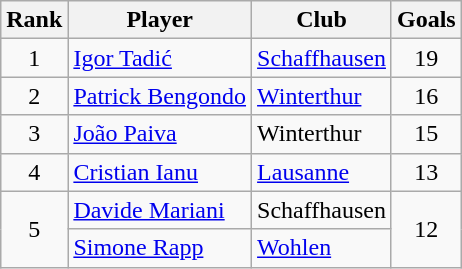<table class="wikitable">
<tr>
<th>Rank</th>
<th>Player</th>
<th>Club</th>
<th>Goals</th>
</tr>
<tr>
<td align="center">1</td>
<td> <a href='#'>Igor Tadić</a></td>
<td><a href='#'>Schaffhausen</a></td>
<td style="text-align:center;">19</td>
</tr>
<tr>
<td align="center">2</td>
<td> <a href='#'>Patrick Bengondo</a></td>
<td><a href='#'>Winterthur</a></td>
<td style="text-align:center;">16</td>
</tr>
<tr>
<td align="center">3</td>
<td> <a href='#'>João Paiva</a></td>
<td>Winterthur</td>
<td style="text-align:center;">15</td>
</tr>
<tr>
<td align="center">4</td>
<td> <a href='#'>Cristian Ianu</a></td>
<td><a href='#'>Lausanne</a></td>
<td style="text-align:center;">13</td>
</tr>
<tr>
<td rowspan="2" align="center">5</td>
<td> <a href='#'>Davide Mariani</a></td>
<td>Schaffhausen</td>
<td rowspan="2" style="text-align:center;">12</td>
</tr>
<tr>
<td> <a href='#'>Simone Rapp</a></td>
<td><a href='#'>Wohlen</a></td>
</tr>
</table>
